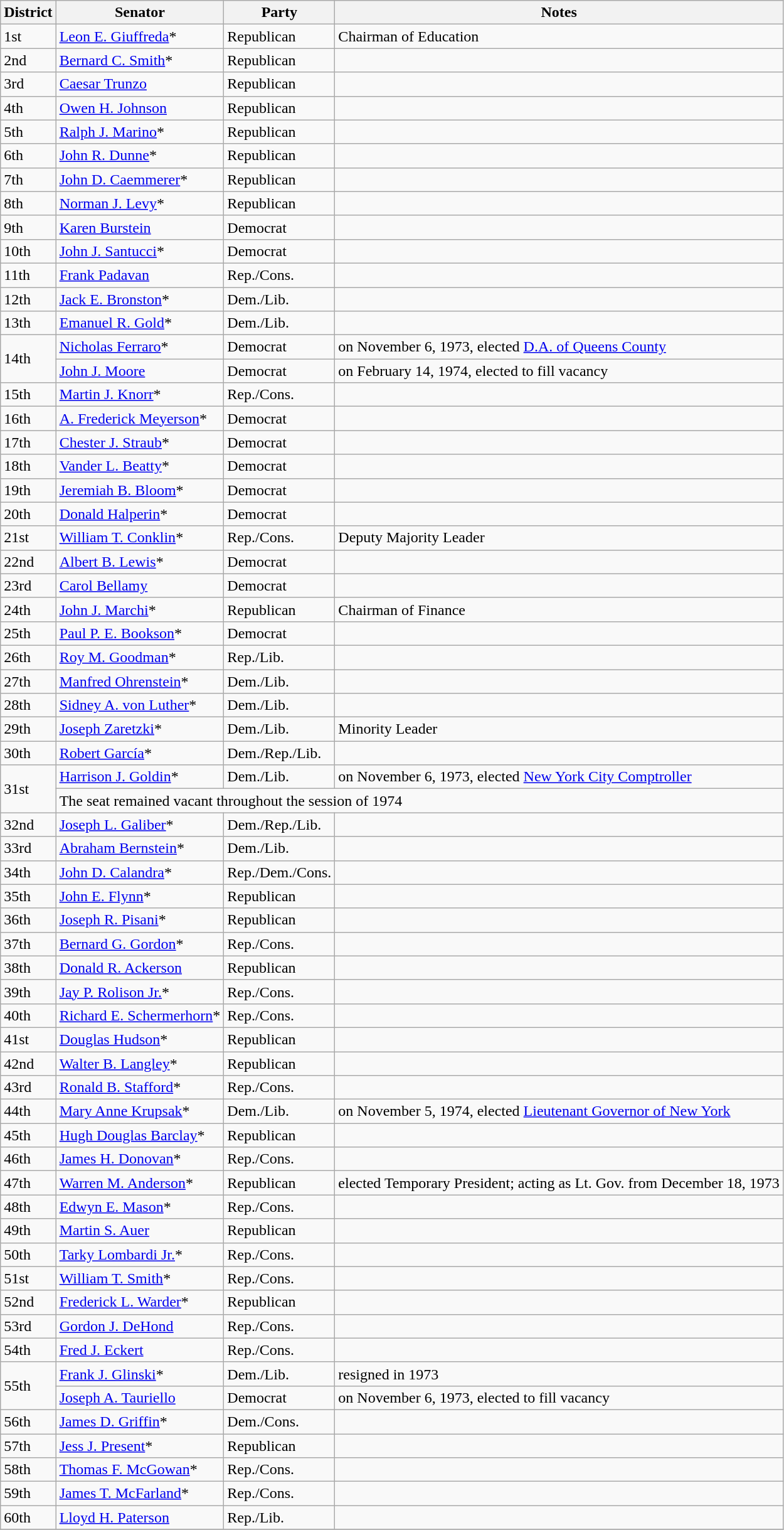<table class=wikitable>
<tr>
<th>District</th>
<th>Senator</th>
<th>Party</th>
<th>Notes</th>
</tr>
<tr>
<td>1st</td>
<td><a href='#'>Leon E. Giuffreda</a>*</td>
<td>Republican</td>
<td>Chairman of Education</td>
</tr>
<tr>
<td>2nd</td>
<td><a href='#'>Bernard C. Smith</a>*</td>
<td>Republican</td>
<td></td>
</tr>
<tr>
<td>3rd</td>
<td><a href='#'>Caesar Trunzo</a></td>
<td>Republican</td>
<td></td>
</tr>
<tr>
<td>4th</td>
<td><a href='#'>Owen H. Johnson</a></td>
<td>Republican</td>
<td></td>
</tr>
<tr>
<td>5th</td>
<td><a href='#'>Ralph J. Marino</a>*</td>
<td>Republican</td>
<td></td>
</tr>
<tr>
<td>6th</td>
<td><a href='#'>John R. Dunne</a>*</td>
<td>Republican</td>
<td></td>
</tr>
<tr>
<td>7th</td>
<td><a href='#'>John D. Caemmerer</a>*</td>
<td>Republican</td>
<td></td>
</tr>
<tr>
<td>8th</td>
<td><a href='#'>Norman J. Levy</a>*</td>
<td>Republican</td>
<td></td>
</tr>
<tr>
<td>9th</td>
<td><a href='#'>Karen Burstein</a></td>
<td>Democrat</td>
<td></td>
</tr>
<tr>
<td>10th</td>
<td><a href='#'>John J. Santucci</a>*</td>
<td>Democrat</td>
<td></td>
</tr>
<tr>
<td>11th</td>
<td><a href='#'>Frank Padavan</a></td>
<td>Rep./Cons.</td>
<td></td>
</tr>
<tr>
<td>12th</td>
<td><a href='#'>Jack E. Bronston</a>*</td>
<td>Dem./Lib.</td>
<td></td>
</tr>
<tr>
<td>13th</td>
<td><a href='#'>Emanuel R. Gold</a>*</td>
<td>Dem./Lib.</td>
<td></td>
</tr>
<tr>
<td rowspan="2">14th</td>
<td><a href='#'>Nicholas Ferraro</a>*</td>
<td>Democrat</td>
<td>on November 6, 1973, elected <a href='#'>D.A. of Queens County</a></td>
</tr>
<tr>
<td><a href='#'>John J. Moore</a></td>
<td>Democrat</td>
<td>on February 14, 1974, elected to fill vacancy</td>
</tr>
<tr>
<td>15th</td>
<td><a href='#'>Martin J. Knorr</a>*</td>
<td>Rep./Cons.</td>
<td></td>
</tr>
<tr>
<td>16th</td>
<td><a href='#'>A. Frederick Meyerson</a>*</td>
<td>Democrat</td>
<td></td>
</tr>
<tr>
<td>17th</td>
<td><a href='#'>Chester J. Straub</a>*</td>
<td>Democrat</td>
<td></td>
</tr>
<tr>
<td>18th</td>
<td><a href='#'>Vander L. Beatty</a>*</td>
<td>Democrat</td>
<td></td>
</tr>
<tr>
<td>19th</td>
<td><a href='#'>Jeremiah B. Bloom</a>*</td>
<td>Democrat</td>
<td></td>
</tr>
<tr>
<td>20th</td>
<td><a href='#'>Donald Halperin</a>*</td>
<td>Democrat</td>
<td></td>
</tr>
<tr>
<td>21st</td>
<td><a href='#'>William T. Conklin</a>*</td>
<td>Rep./Cons.</td>
<td>Deputy Majority Leader</td>
</tr>
<tr>
<td>22nd</td>
<td><a href='#'>Albert B. Lewis</a>*</td>
<td>Democrat</td>
<td></td>
</tr>
<tr>
<td>23rd</td>
<td><a href='#'>Carol Bellamy</a></td>
<td>Democrat</td>
<td></td>
</tr>
<tr>
<td>24th</td>
<td><a href='#'>John J. Marchi</a>*</td>
<td>Republican</td>
<td>Chairman of Finance</td>
</tr>
<tr>
<td>25th</td>
<td><a href='#'>Paul P. E. Bookson</a>*</td>
<td>Democrat</td>
<td></td>
</tr>
<tr>
<td>26th</td>
<td><a href='#'>Roy M. Goodman</a>*</td>
<td>Rep./Lib.</td>
<td></td>
</tr>
<tr>
<td>27th</td>
<td><a href='#'>Manfred Ohrenstein</a>*</td>
<td>Dem./Lib.</td>
<td></td>
</tr>
<tr>
<td>28th</td>
<td><a href='#'>Sidney A. von Luther</a>*</td>
<td>Dem./Lib.</td>
<td></td>
</tr>
<tr>
<td>29th</td>
<td><a href='#'>Joseph Zaretzki</a>*</td>
<td>Dem./Lib.</td>
<td>Minority Leader</td>
</tr>
<tr>
<td>30th</td>
<td><a href='#'>Robert García</a>*</td>
<td>Dem./Rep./Lib.</td>
<td></td>
</tr>
<tr>
<td rowspan="2">31st</td>
<td><a href='#'>Harrison J. Goldin</a>*</td>
<td>Dem./Lib.</td>
<td>on November 6, 1973, elected <a href='#'>New York City Comptroller</a></td>
</tr>
<tr>
<td colspan="3">The seat remained vacant throughout the session of 1974</td>
</tr>
<tr>
<td>32nd</td>
<td><a href='#'>Joseph L. Galiber</a>*</td>
<td>Dem./Rep./Lib.</td>
<td></td>
</tr>
<tr>
<td>33rd</td>
<td><a href='#'>Abraham Bernstein</a>*</td>
<td>Dem./Lib.</td>
<td></td>
</tr>
<tr>
<td>34th</td>
<td><a href='#'>John D. Calandra</a>*</td>
<td>Rep./Dem./Cons.</td>
<td></td>
</tr>
<tr>
<td>35th</td>
<td><a href='#'>John E. Flynn</a>*</td>
<td>Republican</td>
<td></td>
</tr>
<tr>
<td>36th</td>
<td><a href='#'>Joseph R. Pisani</a>*</td>
<td>Republican</td>
<td></td>
</tr>
<tr>
<td>37th</td>
<td><a href='#'>Bernard G. Gordon</a>*</td>
<td>Rep./Cons.</td>
<td></td>
</tr>
<tr>
<td>38th</td>
<td><a href='#'>Donald R. Ackerson</a></td>
<td>Republican</td>
<td></td>
</tr>
<tr>
<td>39th</td>
<td><a href='#'>Jay P. Rolison Jr.</a>*</td>
<td>Rep./Cons.</td>
<td></td>
</tr>
<tr>
<td>40th</td>
<td><a href='#'>Richard E. Schermerhorn</a>*</td>
<td>Rep./Cons.</td>
<td></td>
</tr>
<tr>
<td>41st</td>
<td><a href='#'>Douglas Hudson</a>*</td>
<td>Republican</td>
<td></td>
</tr>
<tr>
<td>42nd</td>
<td><a href='#'>Walter B. Langley</a>*</td>
<td>Republican</td>
<td></td>
</tr>
<tr>
<td>43rd</td>
<td><a href='#'>Ronald B. Stafford</a>*</td>
<td>Rep./Cons.</td>
<td></td>
</tr>
<tr>
<td>44th</td>
<td><a href='#'>Mary Anne Krupsak</a>*</td>
<td>Dem./Lib.</td>
<td>on November 5, 1974, elected <a href='#'>Lieutenant Governor of New York</a></td>
</tr>
<tr>
<td>45th</td>
<td><a href='#'>Hugh Douglas Barclay</a>*</td>
<td>Republican</td>
<td></td>
</tr>
<tr>
<td>46th</td>
<td><a href='#'>James H. Donovan</a>*</td>
<td>Rep./Cons.</td>
<td></td>
</tr>
<tr>
<td>47th</td>
<td><a href='#'>Warren M. Anderson</a>*</td>
<td>Republican</td>
<td>elected Temporary President; acting as Lt. Gov. from December 18, 1973</td>
</tr>
<tr>
<td>48th</td>
<td><a href='#'>Edwyn E. Mason</a>*</td>
<td>Rep./Cons.</td>
<td></td>
</tr>
<tr>
<td>49th</td>
<td><a href='#'>Martin S. Auer</a></td>
<td>Republican</td>
<td></td>
</tr>
<tr>
<td>50th</td>
<td><a href='#'>Tarky Lombardi Jr.</a>*</td>
<td>Rep./Cons.</td>
<td></td>
</tr>
<tr>
<td>51st</td>
<td><a href='#'>William T. Smith</a>*</td>
<td>Rep./Cons.</td>
<td></td>
</tr>
<tr>
<td>52nd</td>
<td><a href='#'>Frederick L. Warder</a>*</td>
<td>Republican</td>
<td></td>
</tr>
<tr>
<td>53rd</td>
<td><a href='#'>Gordon J. DeHond</a></td>
<td>Rep./Cons.</td>
<td></td>
</tr>
<tr>
<td>54th</td>
<td><a href='#'>Fred J. Eckert</a></td>
<td>Rep./Cons.</td>
<td></td>
</tr>
<tr>
<td rowspan="2">55th</td>
<td><a href='#'>Frank J. Glinski</a>*</td>
<td>Dem./Lib.</td>
<td>resigned in 1973</td>
</tr>
<tr>
<td><a href='#'>Joseph A. Tauriello</a></td>
<td>Democrat</td>
<td>on November 6, 1973, elected to fill vacancy</td>
</tr>
<tr>
<td>56th</td>
<td><a href='#'>James D. Griffin</a>*</td>
<td>Dem./Cons.</td>
<td></td>
</tr>
<tr>
<td>57th</td>
<td><a href='#'>Jess J. Present</a>*</td>
<td>Republican</td>
<td></td>
</tr>
<tr>
<td>58th</td>
<td><a href='#'>Thomas F. McGowan</a>*</td>
<td>Rep./Cons.</td>
<td></td>
</tr>
<tr>
<td>59th</td>
<td><a href='#'>James T. McFarland</a>*</td>
<td>Rep./Cons.</td>
<td></td>
</tr>
<tr>
<td>60th</td>
<td><a href='#'>Lloyd H. Paterson</a></td>
<td>Rep./Lib.</td>
<td></td>
</tr>
<tr>
</tr>
</table>
